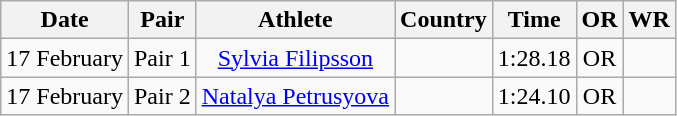<table class="wikitable" style="text-align:center">
<tr>
<th>Date</th>
<th>Pair</th>
<th>Athlete</th>
<th>Country</th>
<th>Time</th>
<th>OR</th>
<th>WR</th>
</tr>
<tr>
<td>17 February</td>
<td>Pair 1</td>
<td><a href='#'>Sylvia Filipsson</a></td>
<td></td>
<td>1:28.18</td>
<td>OR</td>
<td></td>
</tr>
<tr>
<td>17 February</td>
<td>Pair 2</td>
<td><a href='#'>Natalya Petrusyova</a></td>
<td></td>
<td>1:24.10</td>
<td>OR</td>
<td></td>
</tr>
</table>
